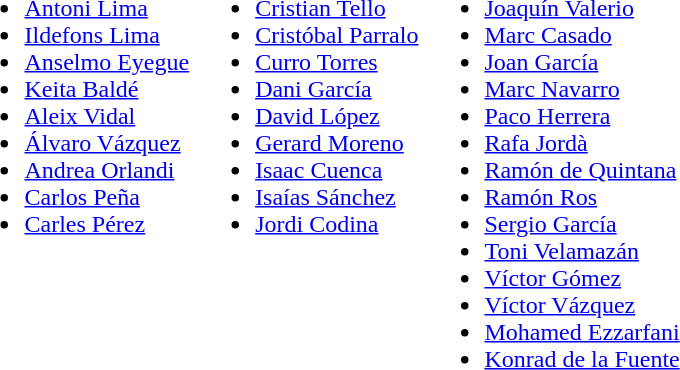<table>
<tr style="vertical-align: top;">
<td><br><ul><li> <a href='#'>Antoni Lima</a></li><li> <a href='#'>Ildefons Lima</a></li><li> <a href='#'>Anselmo Eyegue</a></li><li> <a href='#'>Keita Baldé</a></li><li> <a href='#'>Aleix Vidal</a></li><li> <a href='#'>Álvaro Vázquez</a></li><li> <a href='#'>Andrea Orlandi</a></li><li> <a href='#'>Carlos Peña</a></li><li> <a href='#'>Carles Pérez</a></li></ul></td>
<td><br><ul><li> <a href='#'>Cristian Tello</a></li><li> <a href='#'>Cristóbal Parralo</a></li><li> <a href='#'>Curro Torres</a></li><li> <a href='#'>Dani García</a></li><li> <a href='#'>David López</a></li><li> <a href='#'>Gerard Moreno</a></li><li> <a href='#'>Isaac Cuenca</a></li><li> <a href='#'>Isaías Sánchez</a></li><li> <a href='#'>Jordi Codina</a></li></ul></td>
<td><br><ul><li> <a href='#'>Joaquín Valerio</a></li><li> <a href='#'>Marc Casado</a></li><li> <a href='#'>Joan García</a></li><li> <a href='#'>Marc Navarro</a></li><li> <a href='#'>Paco Herrera</a></li><li> <a href='#'>Rafa Jordà</a></li><li> <a href='#'>Ramón de Quintana</a></li><li> <a href='#'>Ramón Ros</a></li><li> <a href='#'>Sergio García</a></li><li> <a href='#'>Toni Velamazán</a></li><li> <a href='#'>Víctor Gómez</a></li><li> <a href='#'>Víctor Vázquez</a></li><li> <a href='#'>Mohamed Ezzarfani</a></li><li> <a href='#'>Konrad de la Fuente</a></li></ul></td>
</tr>
</table>
